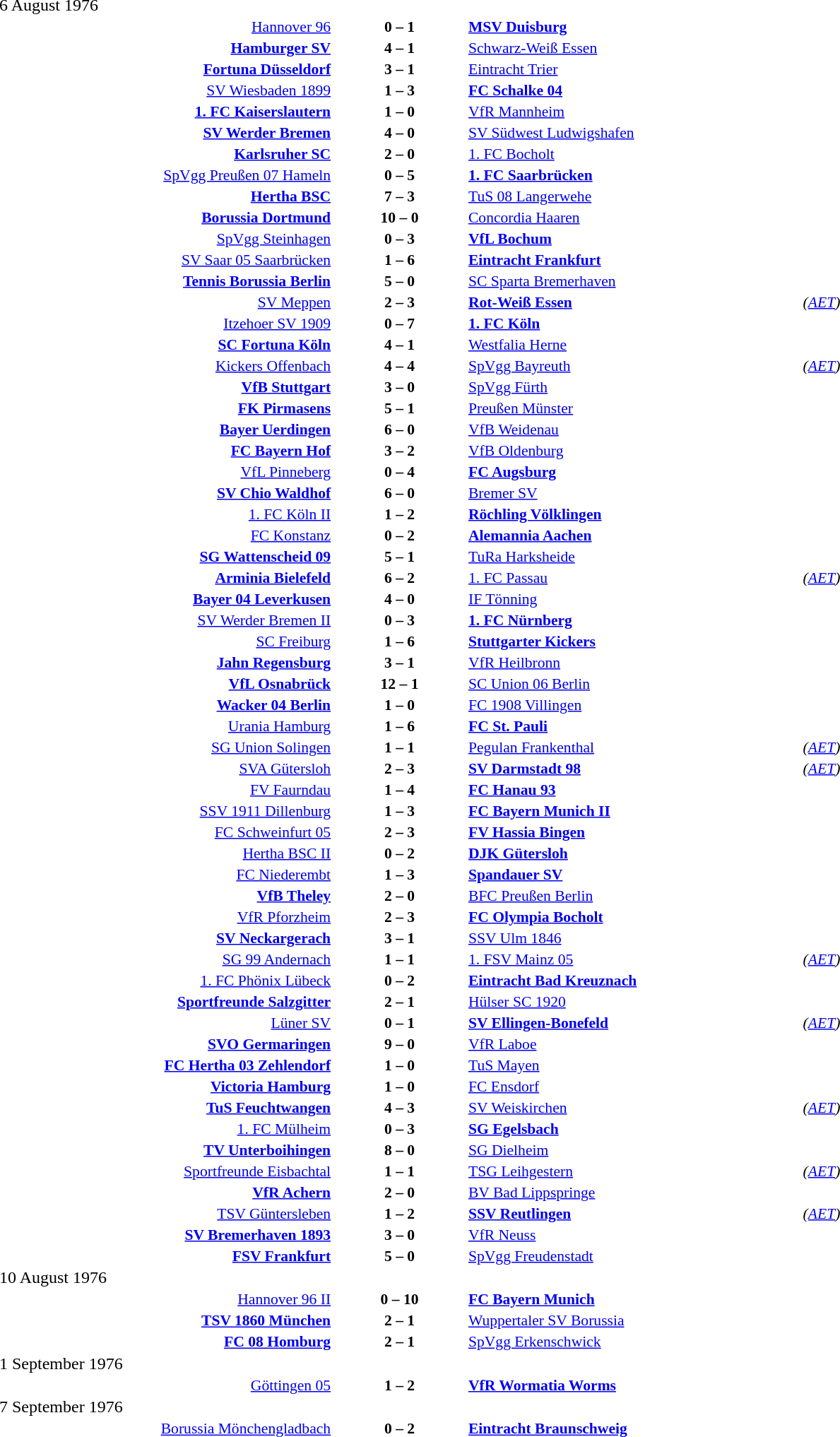<table width=100% cellspacing=1>
<tr>
<th width=25%></th>
<th width=10%></th>
<th width=25%></th>
<th></th>
</tr>
<tr>
<td>6 August 1976</td>
</tr>
<tr style=font-size:90%>
<td align=right><a href='#'>Hannover 96</a></td>
<td align=center><strong>0 – 1</strong></td>
<td><strong><a href='#'>MSV Duisburg</a></strong></td>
</tr>
<tr style=font-size:90%>
<td align=right><strong><a href='#'>Hamburger SV</a></strong></td>
<td align=center><strong>4 – 1</strong></td>
<td><a href='#'>Schwarz-Weiß Essen</a></td>
</tr>
<tr style=font-size:90%>
<td align=right><strong><a href='#'>Fortuna Düsseldorf</a></strong></td>
<td align=center><strong>3 – 1</strong></td>
<td><a href='#'>Eintracht Trier</a></td>
</tr>
<tr style=font-size:90%>
<td align=right><a href='#'>SV Wiesbaden 1899</a></td>
<td align=center><strong>1 – 3</strong></td>
<td><strong><a href='#'>FC Schalke 04</a></strong></td>
</tr>
<tr style=font-size:90%>
<td align=right><strong><a href='#'>1. FC Kaiserslautern</a></strong></td>
<td align=center><strong>1 – 0</strong></td>
<td><a href='#'>VfR Mannheim</a></td>
</tr>
<tr style=font-size:90%>
<td align=right><strong><a href='#'>SV Werder Bremen</a></strong></td>
<td align=center><strong>4 – 0</strong></td>
<td><a href='#'>SV Südwest Ludwigshafen</a></td>
</tr>
<tr style=font-size:90%>
<td align=right><strong><a href='#'>Karlsruher SC</a></strong></td>
<td align=center><strong>2 – 0</strong></td>
<td><a href='#'>1. FC Bocholt</a></td>
</tr>
<tr style=font-size:90%>
<td align=right><a href='#'>SpVgg Preußen 07 Hameln</a></td>
<td align=center><strong>0 – 5</strong></td>
<td><strong><a href='#'>1. FC Saarbrücken</a></strong></td>
</tr>
<tr style=font-size:90%>
<td align=right><strong><a href='#'>Hertha BSC</a></strong></td>
<td align=center><strong>7 – 3</strong></td>
<td><a href='#'>TuS 08 Langerwehe</a></td>
</tr>
<tr style=font-size:90%>
<td align=right><strong><a href='#'>Borussia Dortmund</a></strong></td>
<td align=center><strong>10 – 0</strong></td>
<td><a href='#'>Concordia Haaren</a></td>
</tr>
<tr style=font-size:90%>
<td align=right><a href='#'>SpVgg Steinhagen</a></td>
<td align=center><strong>0 – 3</strong></td>
<td><strong><a href='#'>VfL Bochum</a></strong></td>
</tr>
<tr style=font-size:90%>
<td align=right><a href='#'>SV Saar 05 Saarbrücken</a></td>
<td align=center><strong>1 – 6</strong></td>
<td><strong><a href='#'>Eintracht Frankfurt</a></strong></td>
</tr>
<tr style=font-size:90%>
<td align=right><strong><a href='#'>Tennis Borussia Berlin</a></strong></td>
<td align=center><strong>5 – 0</strong></td>
<td><a href='#'>SC Sparta Bremerhaven</a></td>
</tr>
<tr style=font-size:90%>
<td align=right><a href='#'>SV Meppen</a></td>
<td align=center><strong>2 – 3</strong></td>
<td><strong><a href='#'>Rot-Weiß Essen</a></strong></td>
<td><em>(<a href='#'>AET</a>)</em></td>
</tr>
<tr style=font-size:90%>
<td align=right><a href='#'>Itzehoer SV 1909</a></td>
<td align=center><strong>0 – 7</strong></td>
<td><strong><a href='#'>1. FC Köln</a></strong></td>
</tr>
<tr style=font-size:90%>
<td align=right><strong><a href='#'>SC Fortuna Köln</a></strong></td>
<td align=center><strong>4 – 1</strong></td>
<td><a href='#'>Westfalia Herne</a></td>
</tr>
<tr style=font-size:90%>
<td align=right><a href='#'>Kickers Offenbach</a></td>
<td align=center><strong>4 – 4</strong></td>
<td><a href='#'>SpVgg Bayreuth</a></td>
<td><em>(<a href='#'>AET</a>)</em></td>
</tr>
<tr style=font-size:90%>
<td align=right><strong><a href='#'>VfB Stuttgart</a></strong></td>
<td align=center><strong>3 – 0</strong></td>
<td><a href='#'>SpVgg Fürth</a></td>
</tr>
<tr style=font-size:90%>
<td align=right><strong><a href='#'>FK Pirmasens</a></strong></td>
<td align=center><strong>5 – 1</strong></td>
<td><a href='#'>Preußen Münster</a></td>
</tr>
<tr style=font-size:90%>
<td align=right><strong><a href='#'>Bayer Uerdingen</a></strong></td>
<td align=center><strong>6 – 0</strong></td>
<td><a href='#'>VfB Weidenau</a></td>
</tr>
<tr style=font-size:90%>
<td align=right><strong><a href='#'>FC Bayern Hof</a></strong></td>
<td align=center><strong>3 – 2</strong></td>
<td><a href='#'>VfB Oldenburg</a></td>
</tr>
<tr style=font-size:90%>
<td align=right><a href='#'>VfL Pinneberg</a></td>
<td align=center><strong>0 – 4</strong></td>
<td><strong><a href='#'>FC Augsburg</a></strong></td>
</tr>
<tr style=font-size:90%>
<td align=right><strong><a href='#'>SV Chio Waldhof</a></strong></td>
<td align=center><strong>6 – 0</strong></td>
<td><a href='#'>Bremer SV</a></td>
</tr>
<tr style=font-size:90%>
<td align=right><a href='#'>1. FC Köln II</a></td>
<td align=center><strong>1 – 2</strong></td>
<td><strong><a href='#'>Röchling Völklingen</a></strong></td>
</tr>
<tr style=font-size:90%>
<td align=right><a href='#'>FC Konstanz</a></td>
<td align=center><strong>0 – 2</strong></td>
<td><strong><a href='#'>Alemannia Aachen</a></strong></td>
</tr>
<tr style=font-size:90%>
<td align=right><strong><a href='#'>SG Wattenscheid 09</a></strong></td>
<td align=center><strong>5 – 1</strong></td>
<td><a href='#'>TuRa Harksheide</a></td>
</tr>
<tr style=font-size:90%>
<td align=right><strong><a href='#'>Arminia Bielefeld</a></strong></td>
<td align=center><strong>6 – 2</strong></td>
<td><a href='#'>1. FC Passau</a></td>
<td><em>(<a href='#'>AET</a>)</em></td>
</tr>
<tr style=font-size:90%>
<td align=right><strong><a href='#'>Bayer 04 Leverkusen</a></strong></td>
<td align=center><strong>4 – 0</strong></td>
<td><a href='#'>IF Tönning</a></td>
</tr>
<tr style=font-size:90%>
<td align=right><a href='#'>SV Werder Bremen II</a></td>
<td align=center><strong>0 – 3</strong></td>
<td><strong><a href='#'>1. FC Nürnberg</a></strong></td>
</tr>
<tr style=font-size:90%>
<td align=right><a href='#'>SC Freiburg</a></td>
<td align=center><strong>1 – 6</strong></td>
<td><strong><a href='#'>Stuttgarter Kickers</a></strong></td>
</tr>
<tr style=font-size:90%>
<td align=right><strong><a href='#'>Jahn Regensburg</a></strong></td>
<td align=center><strong>3 – 1</strong></td>
<td><a href='#'>VfR Heilbronn</a></td>
</tr>
<tr style=font-size:90%>
<td align=right><strong><a href='#'>VfL Osnabrück</a></strong></td>
<td align=center><strong>12 – 1</strong></td>
<td><a href='#'>SC Union 06 Berlin</a></td>
</tr>
<tr style=font-size:90%>
<td align=right><strong><a href='#'>Wacker 04 Berlin</a></strong></td>
<td align=center><strong>1 – 0</strong></td>
<td><a href='#'>FC 1908 Villingen</a></td>
</tr>
<tr style=font-size:90%>
<td align=right><a href='#'>Urania Hamburg</a></td>
<td align=center><strong>1 – 6</strong></td>
<td><strong><a href='#'>FC St. Pauli</a></strong></td>
</tr>
<tr style=font-size:90%>
<td align=right><a href='#'>SG Union Solingen</a></td>
<td align=center><strong>1 – 1</strong></td>
<td><a href='#'>Pegulan Frankenthal</a></td>
<td><em>(<a href='#'>AET</a>)</em></td>
</tr>
<tr style=font-size:90%>
<td align=right><a href='#'>SVA Gütersloh</a></td>
<td align=center><strong>2 – 3</strong></td>
<td><strong><a href='#'>SV Darmstadt 98</a></strong></td>
<td><em>(<a href='#'>AET</a>)</em></td>
</tr>
<tr style=font-size:90%>
<td align=right><a href='#'>FV Faurndau</a></td>
<td align=center><strong>1 – 4</strong></td>
<td><strong><a href='#'>FC Hanau 93</a></strong></td>
</tr>
<tr style=font-size:90%>
<td align=right><a href='#'>SSV 1911 Dillenburg</a></td>
<td align=center><strong>1 – 3</strong></td>
<td><strong><a href='#'>FC Bayern Munich II</a></strong></td>
</tr>
<tr style=font-size:90%>
<td align=right><a href='#'>FC Schweinfurt 05</a></td>
<td align=center><strong>2 – 3</strong></td>
<td><strong><a href='#'>FV Hassia Bingen</a></strong></td>
</tr>
<tr style=font-size:90%>
<td align=right><a href='#'>Hertha BSC II</a></td>
<td align=center><strong>0 – 2</strong></td>
<td><strong><a href='#'>DJK Gütersloh</a></strong></td>
</tr>
<tr style=font-size:90%>
<td align=right><a href='#'>FC Niederembt</a></td>
<td align=center><strong>1 – 3</strong></td>
<td><strong><a href='#'>Spandauer SV</a></strong></td>
</tr>
<tr style=font-size:90%>
<td align=right><strong><a href='#'>VfB Theley</a></strong></td>
<td align=center><strong>2 – 0</strong></td>
<td><a href='#'>BFC Preußen Berlin</a></td>
</tr>
<tr style=font-size:90%>
<td align=right><a href='#'>VfR Pforzheim</a></td>
<td align=center><strong>2 – 3</strong></td>
<td><strong><a href='#'>FC Olympia Bocholt</a></strong></td>
</tr>
<tr style=font-size:90%>
<td align=right><strong><a href='#'>SV Neckargerach</a></strong></td>
<td align=center><strong>3 – 1</strong></td>
<td><a href='#'>SSV Ulm 1846</a></td>
</tr>
<tr style=font-size:90%>
<td align=right><a href='#'>SG 99 Andernach</a></td>
<td align=center><strong>1 – 1</strong></td>
<td><a href='#'>1. FSV Mainz 05</a></td>
<td><em>(<a href='#'>AET</a>)</em></td>
</tr>
<tr style=font-size:90%>
<td align=right><a href='#'>1. FC Phönix Lübeck</a></td>
<td align=center><strong>0 – 2</strong></td>
<td><strong><a href='#'>Eintracht Bad Kreuznach</a></strong></td>
</tr>
<tr style=font-size:90%>
<td align=right><strong><a href='#'>Sportfreunde Salzgitter</a></strong></td>
<td align=center><strong>2 – 1</strong></td>
<td><a href='#'>Hülser SC 1920</a></td>
</tr>
<tr style=font-size:90%>
<td align=right><a href='#'>Lüner SV</a></td>
<td align=center><strong>0 – 1</strong></td>
<td><strong><a href='#'>SV Ellingen-Bonefeld</a></strong></td>
<td><em>(<a href='#'>AET</a>)</em></td>
</tr>
<tr style=font-size:90%>
<td align=right><strong><a href='#'>SVO Germaringen</a></strong></td>
<td align=center><strong>9 – 0</strong></td>
<td><a href='#'>VfR Laboe</a></td>
</tr>
<tr style=font-size:90%>
<td align=right><strong><a href='#'>FC Hertha 03 Zehlendorf</a></strong></td>
<td align=center><strong>1 – 0</strong></td>
<td><a href='#'>TuS Mayen</a></td>
</tr>
<tr style=font-size:90%>
<td align=right><strong><a href='#'>Victoria Hamburg</a></strong></td>
<td align=center><strong>1 – 0</strong></td>
<td><a href='#'>FC Ensdorf</a></td>
</tr>
<tr style=font-size:90%>
<td align=right><strong><a href='#'>TuS Feuchtwangen</a></strong></td>
<td align=center><strong>4 – 3</strong></td>
<td><a href='#'>SV Weiskirchen</a></td>
<td><em>(<a href='#'>AET</a>)</em></td>
</tr>
<tr style=font-size:90%>
<td align=right><a href='#'>1. FC Mülheim</a></td>
<td align=center><strong>0 – 3</strong></td>
<td><strong><a href='#'>SG Egelsbach</a></strong></td>
</tr>
<tr style=font-size:90%>
<td align=right><strong><a href='#'>TV Unterboihingen</a></strong></td>
<td align=center><strong>8 – 0</strong></td>
<td><a href='#'>SG Dielheim</a></td>
</tr>
<tr style=font-size:90%>
<td align=right><a href='#'>Sportfreunde Eisbachtal</a></td>
<td align=center><strong>1 – 1</strong></td>
<td><a href='#'>TSG Leihgestern</a></td>
<td><em>(<a href='#'>AET</a>)</em></td>
</tr>
<tr style=font-size:90%>
<td align=right><strong><a href='#'>VfR Achern</a></strong></td>
<td align=center><strong>2 – 0</strong></td>
<td><a href='#'>BV Bad Lippspringe</a></td>
</tr>
<tr style=font-size:90%>
<td align=right><a href='#'>TSV Güntersleben</a></td>
<td align=center><strong>1 – 2</strong></td>
<td><strong><a href='#'>SSV Reutlingen</a></strong></td>
<td><em>(<a href='#'>AET</a>)</em></td>
</tr>
<tr style=font-size:90%>
<td align=right><strong><a href='#'>SV Bremerhaven 1893</a></strong></td>
<td align=center><strong>3 – 0</strong></td>
<td><a href='#'>VfR Neuss</a></td>
</tr>
<tr style=font-size:90%>
<td align=right><strong><a href='#'>FSV Frankfurt</a></strong></td>
<td align=center><strong>5 – 0</strong></td>
<td><a href='#'>SpVgg Freudenstadt</a></td>
</tr>
<tr>
<td>10 August 1976</td>
</tr>
<tr style=font-size:90%>
<td align=right><a href='#'>Hannover 96 II</a></td>
<td align=center><strong>0 – 10</strong></td>
<td><strong><a href='#'>FC Bayern Munich</a></strong></td>
</tr>
<tr style=font-size:90%>
<td align=right><strong><a href='#'>TSV 1860 München</a></strong></td>
<td align=center><strong>2 – 1</strong></td>
<td><a href='#'>Wuppertaler SV Borussia</a></td>
</tr>
<tr style=font-size:90%>
<td align=right><strong><a href='#'>FC 08 Homburg</a></strong></td>
<td align=center><strong>2 – 1</strong></td>
<td><a href='#'>SpVgg Erkenschwick</a></td>
</tr>
<tr>
<td>1 September 1976</td>
</tr>
<tr style=font-size:90%>
<td align=right><a href='#'>Göttingen 05</a></td>
<td align=center><strong>1 – 2</strong></td>
<td><strong><a href='#'>VfR Wormatia Worms</a></strong></td>
</tr>
<tr>
<td>7 September 1976</td>
</tr>
<tr style=font-size:90%>
<td align=right><a href='#'>Borussia Mönchengladbach</a></td>
<td align=center><strong>0 – 2</strong></td>
<td><strong><a href='#'>Eintracht Braunschweig</a></strong></td>
</tr>
</table>
